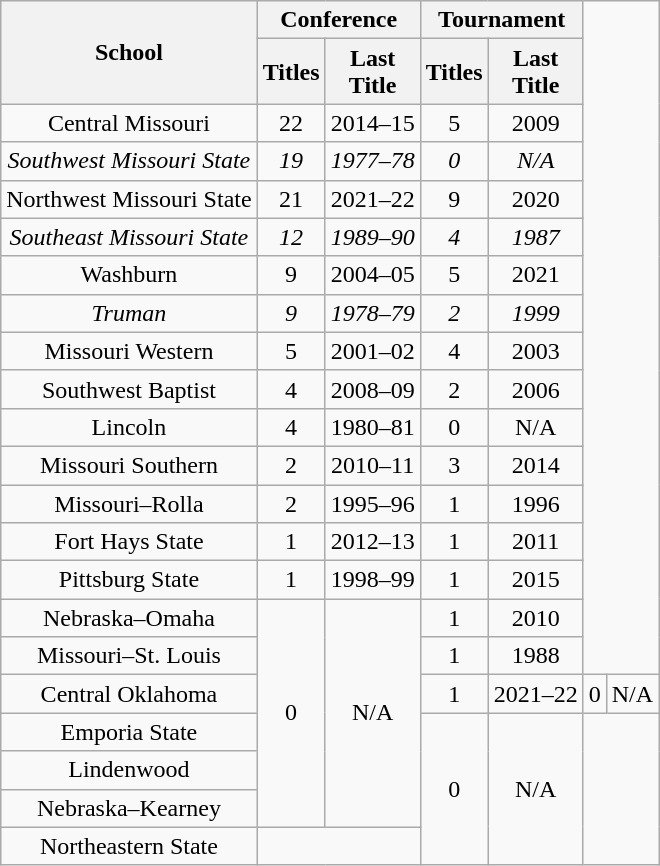<table class="wikitable sortable" style="text-align:center">
<tr>
<th rowspan=2>School</th>
<th colspan=2>Conference</th>
<th colspan=2>Tournament</th>
</tr>
<tr>
<th>Titles</th>
<th>Last<br>Title</th>
<th>Titles</th>
<th>Last<br>Title</th>
</tr>
<tr>
<td>Central Missouri</td>
<td>22</td>
<td>2014–15</td>
<td>5</td>
<td>2009</td>
</tr>
<tr>
<td><em>Southwest Missouri State</em></td>
<td><em>19</em></td>
<td><em>1977–78</em></td>
<td><em>0</em></td>
<td><em>N/A</em></td>
</tr>
<tr>
<td>Northwest Missouri State</td>
<td>21</td>
<td>2021–22</td>
<td>9</td>
<td>2020</td>
</tr>
<tr>
<td><em>Southeast Missouri State</em></td>
<td><em>12</em></td>
<td><em>1989–90</em></td>
<td><em>4</em></td>
<td><em>1987</em></td>
</tr>
<tr>
<td>Washburn</td>
<td>9</td>
<td>2004–05</td>
<td>5</td>
<td>2021</td>
</tr>
<tr>
<td><em>Truman</em></td>
<td><em>9</em></td>
<td><em>1978–79</em></td>
<td><em>2</em></td>
<td><em>1999</em></td>
</tr>
<tr>
<td>Missouri Western</td>
<td>5</td>
<td>2001–02</td>
<td>4</td>
<td>2003</td>
</tr>
<tr>
<td>Southwest Baptist<em></td>
<td>4</em></td>
<td>2008–09<em></td>
<td>2</em></td>
<td>2006<em></td>
</tr>
<tr>
<td></em>Lincoln<em></td>
<td></em>4<em></td>
<td></em>1980–81<em></td>
<td></em>0<em></td>
<td></em>N/A<em></td>
</tr>
<tr>
<td>Missouri Southern</td>
<td>2</td>
<td>2010–11</td>
<td>3</td>
<td>2014</td>
</tr>
<tr>
<td></em>Missouri–Rolla<em></td>
<td></em>2<em></td>
<td></em>1995–96<em></td>
<td></em>1<em></td>
<td></em>1996<em></td>
</tr>
<tr>
<td>Fort Hays State</td>
<td>1</td>
<td>2012–13</td>
<td>1</td>
<td>2011</td>
</tr>
<tr>
<td>Pittsburg State</td>
<td>1</td>
<td>1998–99</td>
<td>1</td>
<td>2015</td>
</tr>
<tr>
<td></em>Nebraska–Omaha<em></td>
<td rowspan=6>0</td>
<td rowspan=6>N/A</td>
<td></em>1<em></td>
<td></em>2010<em></td>
</tr>
<tr>
<td></em>Missouri–St. Louis<em></td>
<td></em>1<em></td>
<td></em>1988<em></td>
</tr>
<tr>
<td>Central Oklahoma</td>
<td>1</td>
<td>2021–22</td>
<td>0</td>
<td>N/A</td>
</tr>
<tr>
<td>Emporia State</td>
<td rowspan=4>0</td>
<td rowspan=4>N/A</td>
</tr>
<tr>
<td></em>Lindenwood<em></td>
</tr>
<tr>
<td>Nebraska–Kearney</td>
</tr>
<tr>
<td>Northeastern State</td>
</tr>
</table>
